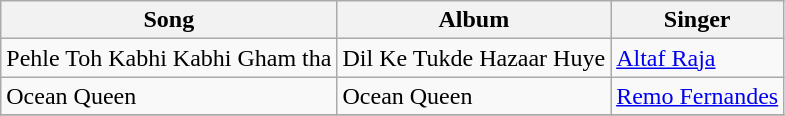<table class="wikitable sortable">
<tr>
<th>Song</th>
<th>Album</th>
<th>Singer</th>
</tr>
<tr>
<td>Pehle Toh Kabhi Kabhi Gham tha</td>
<td>Dil Ke Tukde Hazaar Huye</td>
<td><a href='#'>Altaf Raja</a></td>
</tr>
<tr>
<td>Ocean Queen</td>
<td>Ocean Queen</td>
<td><a href='#'>Remo Fernandes</a></td>
</tr>
<tr>
</tr>
</table>
